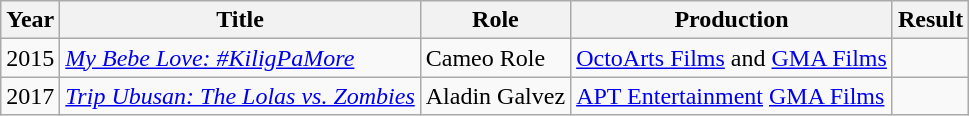<table class="wikitable">
<tr>
<th>Year</th>
<th>Title</th>
<th>Role</th>
<th>Production</th>
<th>Result</th>
</tr>
<tr>
<td>2015</td>
<td><em><a href='#'>My Bebe Love: #KiligPaMore</a></em></td>
<td>Cameo Role</td>
<td><a href='#'>OctoArts Films</a> and <a href='#'>GMA Films</a></td>
<td></td>
</tr>
<tr>
<td>2017</td>
<td><em><a href='#'>Trip Ubusan: The Lolas vs. Zombies</a></em></td>
<td>Aladin Galvez</td>
<td><a href='#'>APT Entertainment</a> <a href='#'>GMA Films</a></td>
<td></td>
</tr>
</table>
